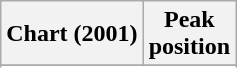<table class="wikitable sortable">
<tr>
<th align="left">Chart (2001)</th>
<th align="center">Peak<br>position</th>
</tr>
<tr>
</tr>
<tr>
</tr>
</table>
